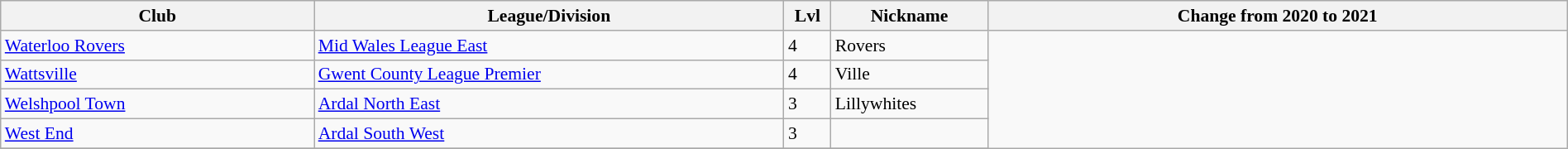<table class="wikitable sortable" width=100% style="font-size:90%">
<tr>
<th width=20%>Club</th>
<th width=30%>League/Division</th>
<th width=3%>Lvl</th>
<th width=10%>Nickname</th>
<th width=37%>Change from 2020 to 2021</th>
</tr>
<tr>
<td><a href='#'>Waterloo Rovers</a></td>
<td><a href='#'>Mid Wales League East</a></td>
<td>4</td>
<td>Rovers</td>
</tr>
<tr>
<td><a href='#'>Wattsville</a></td>
<td><a href='#'>Gwent County League Premier</a></td>
<td>4</td>
<td>Ville</td>
</tr>
<tr>
<td><a href='#'>Welshpool Town</a></td>
<td><a href='#'>Ardal North East</a></td>
<td>3</td>
<td>Lillywhites</td>
</tr>
<tr>
<td><a href='#'>West End</a></td>
<td><a href='#'>Ardal South West</a></td>
<td>3</td>
<td></td>
</tr>
<tr>
</tr>
</table>
